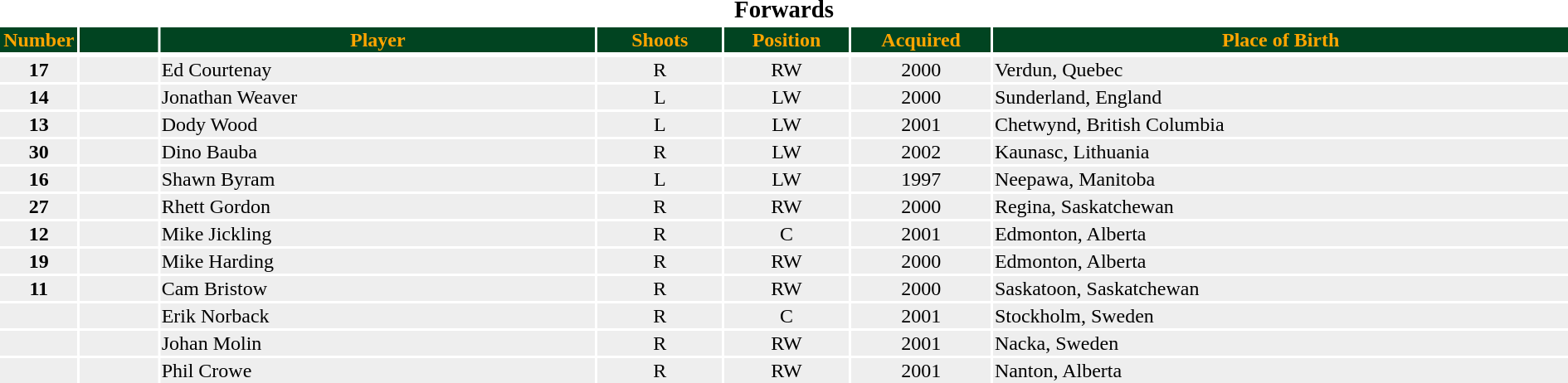<table class="toccolours" style="width:100%">
<tr>
<th colspan=7><big>Forwards </big></th>
</tr>
<tr style="background:#014421; color:#FFA500">
<th width=5%>Number</th>
<th width=5%></th>
<th !width=15%>Player</th>
<th width=8%>Shoots</th>
<th width=8%>Position</th>
<th width=9%>Acquired</th>
<th width=37%>Place of Birth</th>
</tr>
<tr>
</tr>
<tr style="background:#eee">
<td align=center><strong>17</strong></td>
<td align=center></td>
<td>Ed Courtenay</td>
<td align=center>R</td>
<td align=center>RW</td>
<td align=center>2000</td>
<td>Verdun, Quebec</td>
</tr>
<tr style="background:#eee">
<td align=center><strong>14</strong></td>
<td align=center></td>
<td>Jonathan Weaver</td>
<td align=center>L</td>
<td align=center>LW</td>
<td align=center>2000</td>
<td>Sunderland, England</td>
</tr>
<tr style="background:#eee">
<td align=center><strong>13</strong></td>
<td align=center></td>
<td>Dody Wood</td>
<td align=center>L</td>
<td align=center>LW</td>
<td align=center>2001</td>
<td>Chetwynd, British Columbia</td>
</tr>
<tr style="background:#eee">
<td align=center><strong>30</strong></td>
<td align=center></td>
<td>Dino Bauba</td>
<td align=center>R</td>
<td align=center>LW</td>
<td align=center>2002</td>
<td>Kaunasc, Lithuania</td>
</tr>
<tr style="background:#eee">
<td align=center><strong>16</strong></td>
<td align=center></td>
<td>Shawn Byram</td>
<td align=center>L</td>
<td align=center>LW</td>
<td align=center>1997</td>
<td>Neepawa, Manitoba</td>
</tr>
<tr style="background:#eee">
<td align=center><strong>27</strong></td>
<td align=center></td>
<td>Rhett Gordon</td>
<td align=center>R</td>
<td align=center>RW</td>
<td align=center>2000</td>
<td>Regina, Saskatchewan</td>
</tr>
<tr style="background:#eee">
<td align=center><strong>12</strong></td>
<td align=center></td>
<td>Mike Jickling</td>
<td align=center>R</td>
<td align=center>C</td>
<td align=center>2001</td>
<td>Edmonton, Alberta</td>
</tr>
<tr style="background:#eee">
<td align=center><strong>19</strong></td>
<td align=center></td>
<td>Mike Harding</td>
<td align=center>R</td>
<td align=center>RW</td>
<td align=center>2000</td>
<td>Edmonton, Alberta</td>
</tr>
<tr style="background:#eee">
<td align=center><strong>11</strong></td>
<td align=center></td>
<td>Cam Bristow</td>
<td align=center>R</td>
<td align=center>RW</td>
<td align=center>2000</td>
<td>Saskatoon, Saskatchewan</td>
</tr>
<tr style="background:#eee">
<td align=center></td>
<td align=center></td>
<td>Erik Norback</td>
<td align=center>R</td>
<td align=center>C</td>
<td align=center>2001</td>
<td>Stockholm, Sweden</td>
</tr>
<tr style="background:#eee">
<td align=center></td>
<td align=center></td>
<td>Johan Molin</td>
<td align=center>R</td>
<td align=center>RW</td>
<td align=center>2001</td>
<td>Nacka, Sweden</td>
</tr>
<tr style="background:#eee">
<td align=center></td>
<td align=center></td>
<td>Phil Crowe</td>
<td align=center>R</td>
<td align=center>RW</td>
<td align=center>2001</td>
<td>Nanton, Alberta</td>
</tr>
</table>
